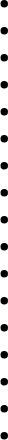<table>
<tr>
<td><br><ul><li></li><li></li><li></li><li></li><li></li><li></li><li></li><li></li><li></li><li></li><li></li><li></li><li></li><li></li><li></li><li></li><li></li></ul></td>
</tr>
</table>
